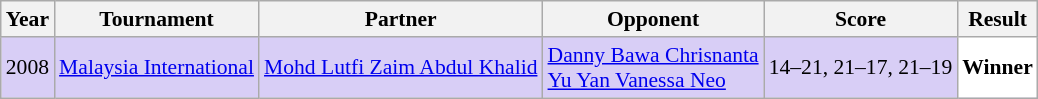<table class="sortable wikitable" style="font-size: 90%;">
<tr>
<th>Year</th>
<th>Tournament</th>
<th>Partner</th>
<th>Opponent</th>
<th>Score</th>
<th>Result</th>
</tr>
<tr style="background:#D8CEF6">
<td align="center">2008</td>
<td align="left"><a href='#'>Malaysia International</a></td>
<td align="left"> <a href='#'>Mohd Lutfi Zaim Abdul Khalid</a></td>
<td align="left"> <a href='#'>Danny Bawa Chrisnanta</a> <br>  <a href='#'>Yu Yan Vanessa Neo</a></td>
<td align="left">14–21, 21–17, 21–19</td>
<td style="text-align:left; background:white"> <strong>Winner</strong></td>
</tr>
</table>
